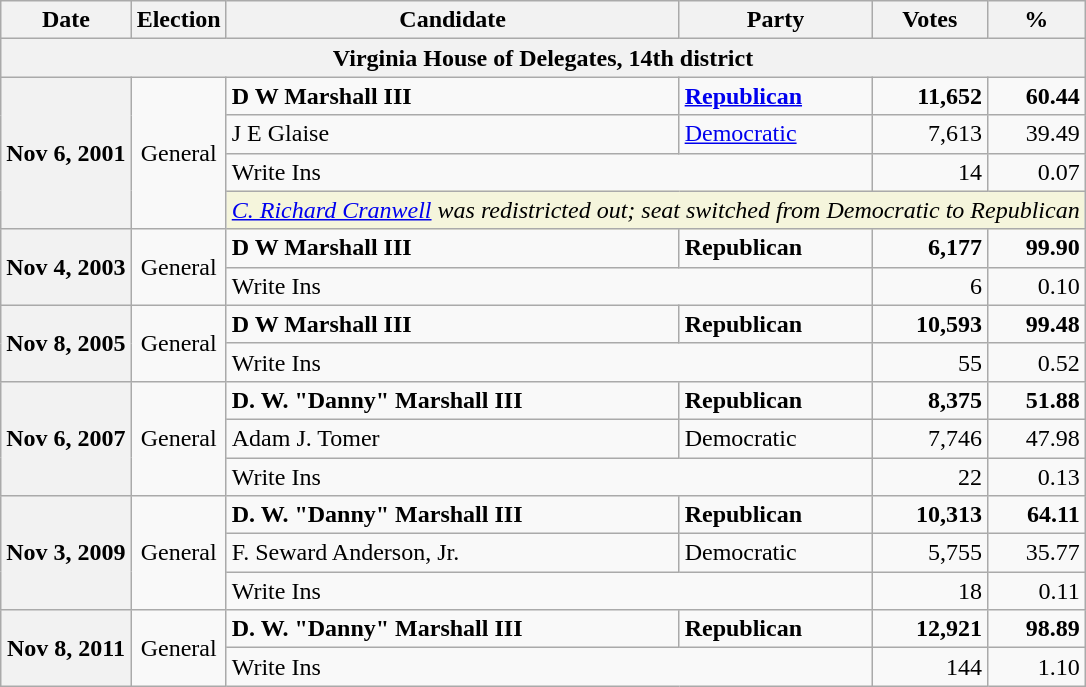<table class="wikitable">
<tr>
<th>Date</th>
<th>Election</th>
<th>Candidate</th>
<th>Party</th>
<th>Votes</th>
<th>%</th>
</tr>
<tr>
<th colspan="6">Virginia House of Delegates, 14th district</th>
</tr>
<tr>
<th rowspan="4">Nov 6, 2001</th>
<td rowspan="4" align="center">General</td>
<td><strong>D W Marshall III</strong></td>
<td><strong><a href='#'>Republican</a></strong></td>
<td align="right"><strong>11,652</strong></td>
<td align="right"><strong>60.44</strong></td>
</tr>
<tr>
<td>J E Glaise</td>
<td><a href='#'>Democratic</a></td>
<td align="right">7,613</td>
<td align="right">39.49</td>
</tr>
<tr>
<td colspan="2">Write Ins</td>
<td align="right">14</td>
<td align="right">0.07</td>
</tr>
<tr>
<td colspan="4" style="background:Beige"><em><a href='#'>C. Richard Cranwell</a> was redistricted out; seat switched from Democratic to Republican</em></td>
</tr>
<tr>
<th rowspan="2">Nov 4, 2003</th>
<td rowspan="2" align="center">General</td>
<td><strong>D W Marshall III</strong></td>
<td><strong>Republican</strong></td>
<td align="right"><strong>6,177</strong></td>
<td align="right"><strong>99.90</strong></td>
</tr>
<tr>
<td colspan="2">Write Ins</td>
<td align="right">6</td>
<td align="right">0.10</td>
</tr>
<tr>
<th rowspan="2">Nov 8, 2005</th>
<td rowspan="2" align="center">General</td>
<td><strong>D W Marshall III</strong></td>
<td><strong>Republican</strong></td>
<td align="right"><strong>10,593</strong></td>
<td align="right"><strong>99.48</strong></td>
</tr>
<tr>
<td colspan="2">Write Ins</td>
<td align="right">55</td>
<td align="right">0.52</td>
</tr>
<tr>
<th rowspan="3">Nov 6, 2007</th>
<td rowspan="3" align="center">General</td>
<td><strong>D. W. "Danny" Marshall III</strong></td>
<td><strong>Republican</strong></td>
<td align="right"><strong>8,375</strong></td>
<td align="right"><strong>51.88</strong></td>
</tr>
<tr>
<td>Adam J. Tomer</td>
<td>Democratic</td>
<td align="right">7,746</td>
<td align="right">47.98</td>
</tr>
<tr>
<td colspan="2">Write Ins</td>
<td align="right">22</td>
<td align="right">0.13</td>
</tr>
<tr>
<th rowspan="3">Nov 3, 2009</th>
<td rowspan="3" align="center">General</td>
<td><strong>D. W. "Danny" Marshall III</strong></td>
<td><strong>Republican</strong></td>
<td align="right"><strong>10,313</strong></td>
<td align="right"><strong>64.11</strong></td>
</tr>
<tr>
<td>F. Seward Anderson, Jr.</td>
<td>Democratic</td>
<td align="right">5,755</td>
<td align="right">35.77</td>
</tr>
<tr>
<td colspan="2">Write Ins</td>
<td align="right">18</td>
<td align="right">0.11</td>
</tr>
<tr>
<th rowspan="2">Nov 8, 2011</th>
<td rowspan="2" align="center">General</td>
<td><strong>D. W. "Danny" Marshall III</strong></td>
<td><strong>Republican</strong></td>
<td align="right"><strong>12,921</strong></td>
<td align="right"><strong>98.89</strong></td>
</tr>
<tr>
<td colspan="2">Write Ins</td>
<td align="right">144</td>
<td align="right">1.10</td>
</tr>
</table>
